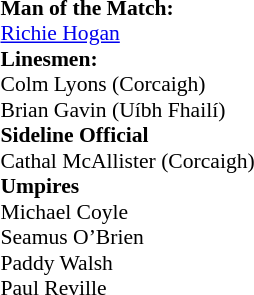<table width=100% style="font-size: 90%">
<tr>
<td><br><strong>Man of the Match:</strong>
<br> <a href='#'>Richie Hogan</a><br><strong>Linesmen:</strong>
<br> Colm Lyons (Corcaigh)
<br> Brian Gavin (Uíbh Fhailí)<br><strong>Sideline Official</strong>
<br> Cathal McAllister (Corcaigh)<br><strong>Umpires</strong>
<br> Michael Coyle
<br> Seamus O’Brien
<br> Paddy Walsh
<br> Paul Reville</td>
</tr>
</table>
